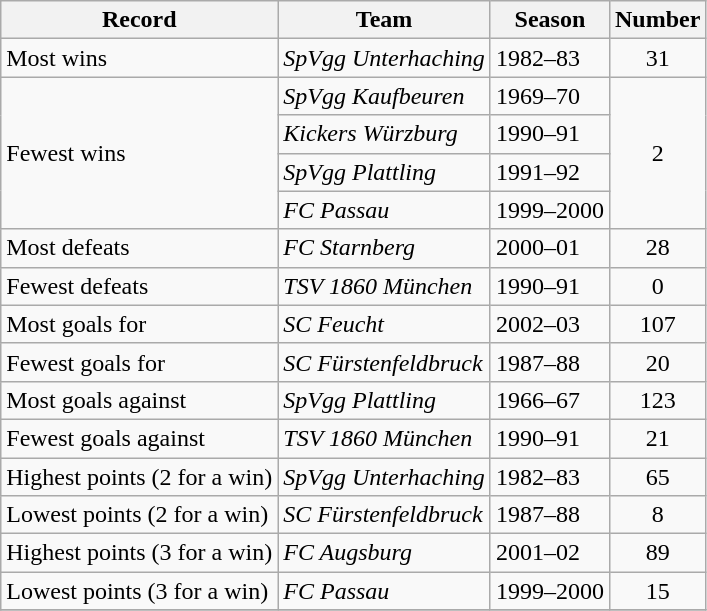<table class="wikitable">
<tr>
<th>Record</th>
<th>Team</th>
<th>Season</th>
<th>Number</th>
</tr>
<tr>
<td align="left">Most wins</td>
<td align="left"><em>SpVgg Unterhaching</em></td>
<td align="left">1982–83</td>
<td align="center">31</td>
</tr>
<tr>
<td align="left" rowspan=4>Fewest wins</td>
<td align="left"><em>SpVgg Kaufbeuren</em></td>
<td align="left">1969–70</td>
<td align="center" rowspan=4>2</td>
</tr>
<tr>
<td align="left"><em>Kickers Würzburg</em></td>
<td align="left">1990–91</td>
</tr>
<tr>
<td align="left"><em>SpVgg Plattling</em></td>
<td align="left">1991–92</td>
</tr>
<tr>
<td align="left"><em>FC Passau</em></td>
<td align="left">1999–2000</td>
</tr>
<tr>
<td align="left">Most defeats</td>
<td align="left"><em>FC Starnberg</em></td>
<td align="left">2000–01</td>
<td align="center">28</td>
</tr>
<tr>
<td align="left">Fewest defeats</td>
<td align="left"><em>TSV 1860 München</em></td>
<td align="left">1990–91</td>
<td align="center">0</td>
</tr>
<tr>
<td align="left">Most goals for</td>
<td align="left"><em>SC Feucht</em></td>
<td align="left">2002–03</td>
<td align="center">107</td>
</tr>
<tr>
<td align="left">Fewest goals for</td>
<td align="left"><em>SC Fürstenfeldbruck</em></td>
<td align="left">1987–88</td>
<td align="center">20</td>
</tr>
<tr>
<td align="left">Most goals against</td>
<td align="left"><em>SpVgg Plattling</em></td>
<td align="left">1966–67</td>
<td align="center">123</td>
</tr>
<tr>
<td align="left">Fewest goals against</td>
<td align="left"><em>TSV 1860 München</em></td>
<td align="left">1990–91</td>
<td align="center">21</td>
</tr>
<tr>
<td align="left">Highest points (2 for a win)</td>
<td align="left"><em>SpVgg Unterhaching</em></td>
<td align="left">1982–83</td>
<td align="center">65</td>
</tr>
<tr>
<td align="left">Lowest points (2 for a win)</td>
<td align="left"><em>SC Fürstenfeldbruck</em></td>
<td align="left">1987–88</td>
<td align="center">8</td>
</tr>
<tr |->
<td align="left">Highest points (3 for a win)</td>
<td align="left"><em>FC Augsburg</em></td>
<td align="left">2001–02</td>
<td align="center">89</td>
</tr>
<tr>
<td align="left">Lowest points (3 for a win)</td>
<td align="left"><em>FC Passau</em></td>
<td align="left">1999–2000</td>
<td align="center">15</td>
</tr>
<tr>
</tr>
</table>
